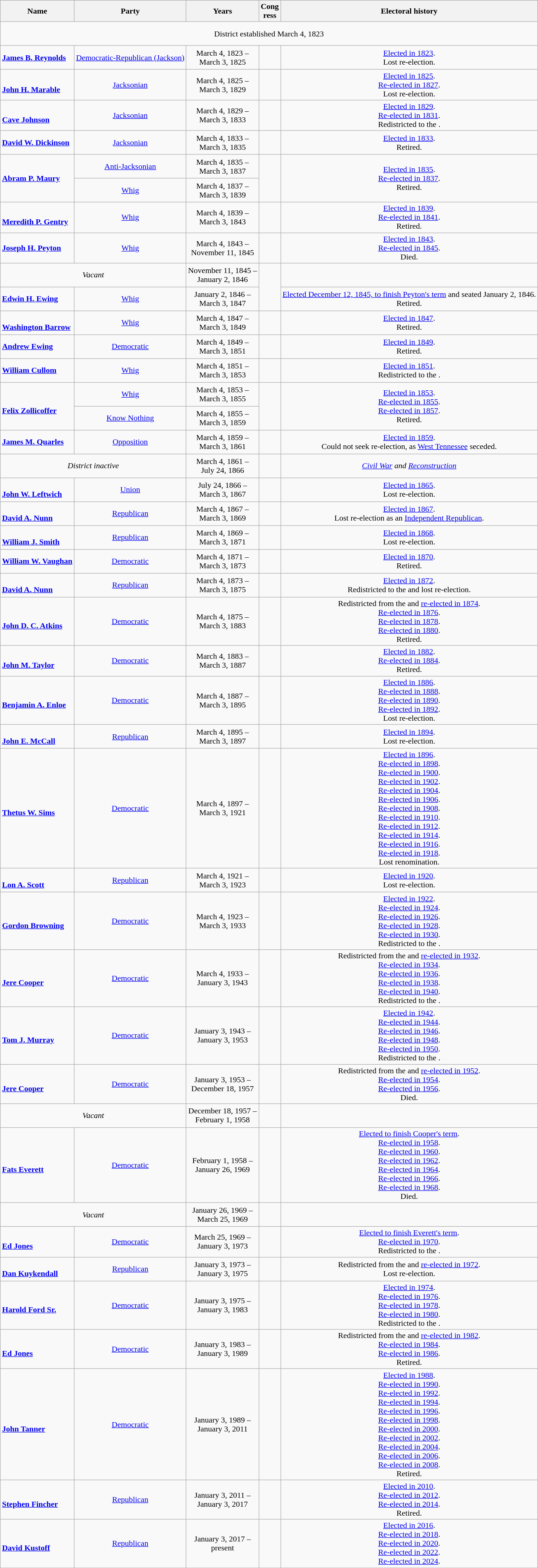<table class=wikitable style="text-align:center">
<tr>
<th>Name</th>
<th>Party</th>
<th>Years</th>
<th>Cong<br>ress</th>
<th>Electoral history</th>
</tr>
<tr style="height:3em">
<td colspan=6>District established March 4, 1823</td>
</tr>
<tr style="height:3em">
<td align=left><strong><a href='#'>James B. Reynolds</a></strong><br></td>
<td><a href='#'>Democratic-Republican (Jackson)</a></td>
<td nowrap>March 4, 1823 –<br>March 3, 1825</td>
<td></td>
<td><a href='#'>Elected in 1823</a>.<br>Lost re-election.</td>
</tr>
<tr style="height:3em">
<td align=left><br><strong><a href='#'>John H. Marable</a></strong><br></td>
<td><a href='#'>Jacksonian</a></td>
<td nowrap>March 4, 1825 –<br>March 3, 1829</td>
<td></td>
<td><a href='#'>Elected in 1825</a>.<br><a href='#'>Re-elected in 1827</a>.<br>Lost re-election.</td>
</tr>
<tr style="height:3em">
<td align=left><br><strong><a href='#'>Cave Johnson</a></strong><br></td>
<td><a href='#'>Jacksonian</a></td>
<td nowrap>March 4, 1829 –<br>March 3, 1833</td>
<td></td>
<td><a href='#'>Elected in 1829</a>.<br><a href='#'>Re-elected in 1831</a>.<br>Redistricted to the .</td>
</tr>
<tr style="height:3em">
<td align=left><strong><a href='#'>David W. Dickinson</a></strong><br></td>
<td><a href='#'>Jacksonian</a></td>
<td nowrap>March 4, 1833 –<br>March 3, 1835</td>
<td></td>
<td><a href='#'>Elected in 1833</a>.<br>Retired.</td>
</tr>
<tr style="height:3em">
<td rowspan=2 align=left><strong><a href='#'>Abram P. Maury</a></strong><br></td>
<td><a href='#'>Anti-Jacksonian</a></td>
<td nowrap>March 4, 1835 –<br>March 3, 1837</td>
<td rowspan=2></td>
<td rowspan=2><a href='#'>Elected in 1835</a>.<br><a href='#'>Re-elected in 1837</a>.<br>Retired.</td>
</tr>
<tr style="height:3em">
<td><a href='#'>Whig</a></td>
<td nowrap>March 4, 1837 –<br>March 3, 1839</td>
</tr>
<tr style="height:3em">
<td align=left><br><strong><a href='#'>Meredith P. Gentry</a></strong><br></td>
<td><a href='#'>Whig</a></td>
<td nowrap>March 4, 1839 –<br>March 3, 1843</td>
<td></td>
<td><a href='#'>Elected in 1839</a>.<br><a href='#'>Re-elected in 1841</a>.<br>Retired.</td>
</tr>
<tr style="height:3em">
<td align=left><strong><a href='#'>Joseph H. Peyton</a></strong><br></td>
<td><a href='#'>Whig</a></td>
<td nowrap>March 4, 1843 –<br>November 11, 1845</td>
<td></td>
<td><a href='#'>Elected in 1843</a>.<br><a href='#'>Re-elected in 1845</a>.<br>Died.</td>
</tr>
<tr style="height:3em">
<td colspan=2><em>Vacant</em></td>
<td nowrap>November 11, 1845 –<br>January 2, 1846</td>
<td rowspan=2></td>
<td></td>
</tr>
<tr style="height:3em">
<td align=left><strong><a href='#'>Edwin H. Ewing</a></strong><br></td>
<td><a href='#'>Whig</a></td>
<td nowrap>January 2, 1846 –<br>March 3, 1847</td>
<td><a href='#'>Elected December 12, 1845, to finish Peyton's term</a> and seated January 2, 1846.<br>Retired.</td>
</tr>
<tr style="height:3em">
<td align=left><br><strong><a href='#'>Washington Barrow</a></strong><br></td>
<td><a href='#'>Whig</a></td>
<td nowrap>March 4, 1847 –<br>March 3, 1849</td>
<td></td>
<td><a href='#'>Elected in 1847</a>.<br>Retired.</td>
</tr>
<tr style="height:3em">
<td align=left><strong><a href='#'>Andrew Ewing</a></strong><br></td>
<td><a href='#'>Democratic</a></td>
<td nowrap>March 4, 1849 –<br>March 3, 1851</td>
<td></td>
<td><a href='#'>Elected in 1849</a>.<br>Retired.</td>
</tr>
<tr style="height:3em">
<td align=left><strong><a href='#'>William Cullom</a></strong><br></td>
<td><a href='#'>Whig</a></td>
<td nowrap>March 4, 1851 –<br>March 3, 1853</td>
<td></td>
<td><a href='#'>Elected in 1851</a>.<br>Redistricted to the .</td>
</tr>
<tr style="height:3em">
<td rowspan=2 align=left><br><strong><a href='#'>Felix Zollicoffer</a></strong><br></td>
<td><a href='#'>Whig</a></td>
<td nowrap>March 4, 1853 –<br>March 3, 1855</td>
<td rowspan=2></td>
<td rowspan=2><a href='#'>Elected in 1853</a>.<br><a href='#'>Re-elected in 1855</a>.<br><a href='#'>Re-elected in 1857</a>.<br>Retired.</td>
</tr>
<tr style="height:3em">
<td><a href='#'>Know Nothing</a></td>
<td nowrap>March 4, 1855 –<br>March 3, 1859</td>
</tr>
<tr style="height:3em">
<td align=left><strong><a href='#'>James M. Quarles</a></strong><br></td>
<td><a href='#'>Opposition</a></td>
<td nowrap>March 4, 1859 –<br>March 3, 1861</td>
<td></td>
<td><a href='#'>Elected in 1859</a>.<br>Could not seek re-election, as <a href='#'>West Tennessee</a> seceded.</td>
</tr>
<tr style="height:3em">
<td colspan=2><em>District inactive</em></td>
<td nowrap>March 4, 1861 –<br>July 24, 1866</td>
<td></td>
<td colspan=2><em><a href='#'>Civil War</a> and <a href='#'>Reconstruction</a></em></td>
</tr>
<tr style="height:3em">
<td align=left><br><strong><a href='#'>John W. Leftwich</a></strong><br></td>
<td><a href='#'>Union</a></td>
<td nowrap>July 24, 1866 –<br>March 3, 1867</td>
<td></td>
<td><a href='#'>Elected in 1865</a>.<br>Lost re-election.</td>
</tr>
<tr style="height:3em">
<td align=left><br><strong><a href='#'>David A. Nunn</a></strong><br></td>
<td><a href='#'>Republican</a></td>
<td nowrap>March 4, 1867 –<br>March 3, 1869</td>
<td></td>
<td><a href='#'>Elected in 1867</a>.<br>Lost re-election as an <a href='#'>Independent Republican</a>.</td>
</tr>
<tr style="height:3em">
<td align=left><br><strong><a href='#'>William J. Smith</a></strong><br></td>
<td><a href='#'>Republican</a></td>
<td nowrap>March 4, 1869 –<br>March 3, 1871</td>
<td></td>
<td><a href='#'>Elected in 1868</a>.<br>Lost re-election.</td>
</tr>
<tr style="height:3em">
<td align=left><strong><a href='#'>William W. Vaughan</a></strong><br></td>
<td><a href='#'>Democratic</a></td>
<td nowrap>March 4, 1871 –<br>March 3, 1873</td>
<td></td>
<td><a href='#'>Elected in 1870</a>.<br>Retired.</td>
</tr>
<tr style="height:3em">
<td align=left><br><strong><a href='#'>David A. Nunn</a></strong><br></td>
<td><a href='#'>Republican</a></td>
<td nowrap>March 4, 1873 –<br>March 3, 1875</td>
<td></td>
<td><a href='#'>Elected in 1872</a>.<br>Redistricted to the  and lost re-election.</td>
</tr>
<tr style="height:3em">
<td align=left><br><strong><a href='#'>John D. C. Atkins</a></strong><br></td>
<td><a href='#'>Democratic</a></td>
<td nowrap>March 4, 1875 –<br>March 3, 1883</td>
<td></td>
<td>Redistricted from the  and <a href='#'>re-elected in 1874</a>.<br><a href='#'>Re-elected in 1876</a>.<br><a href='#'>Re-elected in 1878</a>.<br><a href='#'>Re-elected in 1880</a>.<br>Retired.</td>
</tr>
<tr style="height:3em">
<td align=left><br><strong><a href='#'>John M. Taylor</a></strong><br></td>
<td><a href='#'>Democratic</a></td>
<td nowrap>March 4, 1883 –<br>March 3, 1887</td>
<td></td>
<td><a href='#'>Elected in 1882</a>.<br><a href='#'>Re-elected in 1884</a>.<br>Retired.</td>
</tr>
<tr style="height:3em">
<td align=left><br><strong><a href='#'>Benjamin A. Enloe</a></strong><br></td>
<td><a href='#'>Democratic</a></td>
<td nowrap>March 4, 1887 –<br>March 3, 1895</td>
<td></td>
<td><a href='#'>Elected in 1886</a>.<br><a href='#'>Re-elected in 1888</a>.<br><a href='#'>Re-elected in 1890</a>.<br><a href='#'>Re-elected in 1892</a>.<br>Lost re-election.</td>
</tr>
<tr style="height:3em">
<td align=left><br><strong><a href='#'>John E. McCall</a></strong><br></td>
<td><a href='#'>Republican</a></td>
<td nowrap>March 4, 1895 –<br>March 3, 1897</td>
<td></td>
<td><a href='#'>Elected in 1894</a>.<br>Lost re-election.</td>
</tr>
<tr style="height:3em">
<td align=left><br><strong><a href='#'>Thetus W. Sims</a></strong><br></td>
<td><a href='#'>Democratic</a></td>
<td nowrap>March 4, 1897 –<br>March 3, 1921</td>
<td></td>
<td><a href='#'>Elected in 1896</a>.<br><a href='#'>Re-elected in 1898</a>.<br><a href='#'>Re-elected in 1900</a>.<br><a href='#'>Re-elected in 1902</a>.<br><a href='#'>Re-elected in 1904</a>.<br><a href='#'>Re-elected in 1906</a>.<br><a href='#'>Re-elected in 1908</a>.<br><a href='#'>Re-elected in 1910</a>.<br><a href='#'>Re-elected in 1912</a>.<br><a href='#'>Re-elected in 1914</a>.<br><a href='#'>Re-elected in 1916</a>.<br><a href='#'>Re-elected in 1918</a>.<br>Lost renomination.</td>
</tr>
<tr style="height:3em">
<td align=left><br><strong><a href='#'>Lon A. Scott</a></strong><br></td>
<td><a href='#'>Republican</a></td>
<td nowrap>March 4, 1921 –<br>March 3, 1923</td>
<td></td>
<td><a href='#'>Elected in 1920</a>.<br>Lost re-election.</td>
</tr>
<tr style="height:3em">
<td align=left><br><strong><a href='#'>Gordon Browning</a></strong><br></td>
<td><a href='#'>Democratic</a></td>
<td nowrap>March 4, 1923 –<br>March 3, 1933</td>
<td></td>
<td><a href='#'>Elected in 1922</a>.<br><a href='#'>Re-elected in 1924</a>.<br><a href='#'>Re-elected in 1926</a>.<br><a href='#'>Re-elected in 1928</a>.<br><a href='#'>Re-elected in 1930</a>.<br>Redistricted to the .</td>
</tr>
<tr style="height:3em">
<td align=left><br><strong><a href='#'>Jere Cooper</a></strong><br></td>
<td><a href='#'>Democratic</a></td>
<td nowrap>March 4, 1933 –<br>January 3, 1943</td>
<td></td>
<td>Redistricted from the  and <a href='#'>re-elected in 1932</a>.<br><a href='#'>Re-elected in 1934</a>.<br><a href='#'>Re-elected in 1936</a>.<br><a href='#'>Re-elected in 1938</a>.<br><a href='#'>Re-elected in 1940</a>.<br>Redistricted to the .</td>
</tr>
<tr style="height:3em">
<td align=left><br><strong><a href='#'>Tom J. Murray</a></strong><br></td>
<td><a href='#'>Democratic</a></td>
<td nowrap>January 3, 1943 –<br>January 3, 1953</td>
<td></td>
<td><a href='#'>Elected in 1942</a>.<br><a href='#'>Re-elected in 1944</a>.<br><a href='#'>Re-elected in 1946</a>.<br><a href='#'>Re-elected in 1948</a>.<br><a href='#'>Re-elected in 1950</a>.<br>Redistricted to the .</td>
</tr>
<tr style="height:3em">
<td align=left><br><strong><a href='#'>Jere Cooper</a></strong><br></td>
<td><a href='#'>Democratic</a></td>
<td nowrap>January 3, 1953 –<br>December 18, 1957</td>
<td></td>
<td>Redistricted from the  and <a href='#'>re-elected in 1952</a>.<br><a href='#'>Re-elected in 1954</a>.<br><a href='#'>Re-elected in 1956</a>.<br>Died.</td>
</tr>
<tr style="height:3em">
<td colspan=2><em>Vacant</em></td>
<td nowrap>December 18, 1957 –<br>February 1, 1958</td>
<td></td>
<td></td>
</tr>
<tr style="height:3em">
<td align=left><br><strong><a href='#'>Fats Everett</a></strong><br></td>
<td><a href='#'>Democratic</a></td>
<td nowrap>February 1, 1958 –<br>January 26, 1969</td>
<td></td>
<td><a href='#'>Elected to finish Cooper's term</a>.<br><a href='#'>Re-elected in 1958</a>.<br><a href='#'>Re-elected in 1960</a>.<br><a href='#'>Re-elected in 1962</a>.<br><a href='#'>Re-elected in 1964</a>.<br><a href='#'>Re-elected in 1966</a>.<br><a href='#'>Re-elected in 1968</a>.<br>Died.</td>
</tr>
<tr style="height:3em">
<td colspan=2><em>Vacant</em></td>
<td nowrap>January 26, 1969 –<br>March 25, 1969</td>
<td></td>
<td></td>
</tr>
<tr style="height:3em">
<td align=left><br><strong><a href='#'>Ed Jones</a></strong><br></td>
<td><a href='#'>Democratic</a></td>
<td nowrap>March 25, 1969 –<br>January 3, 1973</td>
<td></td>
<td><a href='#'>Elected to finish Everett's term</a>.<br><a href='#'>Re-elected in 1970</a>.<br>Redistricted to the .</td>
</tr>
<tr style="height:3em">
<td align=left><br><strong><a href='#'>Dan Kuykendall</a></strong><br></td>
<td><a href='#'>Republican</a></td>
<td nowrap>January 3, 1973 –<br>January 3, 1975</td>
<td></td>
<td>Redistricted from the  and <a href='#'>re-elected in 1972</a>.<br>Lost re-election.</td>
</tr>
<tr style="height:3em">
<td align=left><br><strong><a href='#'>Harold Ford Sr.</a></strong><br></td>
<td><a href='#'>Democratic</a></td>
<td nowrap>January 3, 1975 –<br>January 3, 1983</td>
<td></td>
<td><a href='#'>Elected in 1974</a>.<br><a href='#'>Re-elected in 1976</a>.<br><a href='#'>Re-elected in 1978</a>.<br><a href='#'>Re-elected in 1980</a>.<br>Redistricted to the .</td>
</tr>
<tr style="height:3em">
<td align=left><br><strong><a href='#'>Ed Jones</a></strong><br></td>
<td><a href='#'>Democratic</a></td>
<td nowrap>January 3, 1983 –<br>January 3, 1989</td>
<td></td>
<td>Redistricted from the  and <a href='#'>re-elected in 1982</a>.<br><a href='#'>Re-elected in 1984</a>.<br><a href='#'>Re-elected in 1986</a>.<br>Retired.</td>
</tr>
<tr style="height:3em">
<td align=left><br><strong><a href='#'>John Tanner</a></strong><br></td>
<td><a href='#'>Democratic</a></td>
<td nowrap>January 3, 1989 –<br>January 3, 2011</td>
<td></td>
<td><a href='#'>Elected in 1988</a>.<br><a href='#'>Re-elected in 1990</a>.<br><a href='#'>Re-elected in 1992</a>.<br><a href='#'>Re-elected in 1994</a>.<br><a href='#'>Re-elected in 1996</a>.<br><a href='#'>Re-elected in 1998</a>.<br><a href='#'>Re-elected in 2000</a>.<br><a href='#'>Re-elected in 2002</a>.<br><a href='#'>Re-elected in 2004</a>.<br><a href='#'>Re-elected in 2006</a>.<br><a href='#'>Re-elected in 2008</a>.<br>Retired.</td>
</tr>
<tr style="height:3em">
<td align=left><br><strong><a href='#'>Stephen Fincher</a></strong><br></td>
<td><a href='#'>Republican</a></td>
<td nowrap>January 3, 2011 –<br>January 3, 2017</td>
<td></td>
<td><a href='#'>Elected in 2010</a>.<br><a href='#'>Re-elected in 2012</a>.<br><a href='#'>Re-elected in 2014</a>.<br>Retired.</td>
</tr>
<tr style="height:3em">
<td align=left><br><strong><a href='#'>David Kustoff</a></strong><br></td>
<td><a href='#'>Republican</a></td>
<td nowrap>January 3, 2017 –<br>present</td>
<td></td>
<td><a href='#'>Elected in 2016</a>.<br><a href='#'>Re-elected in 2018</a>.<br><a href='#'>Re-elected in 2020</a>.<br><a href='#'>Re-elected in 2022</a>.<br><a href='#'>Re-elected in 2024</a>.</td>
</tr>
</table>
